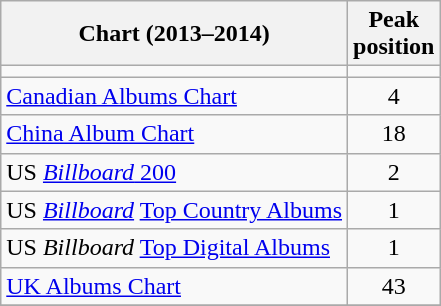<table class="wikitable sortable">
<tr>
<th>Chart (2013–2014)</th>
<th>Peak<br>position</th>
</tr>
<tr>
<td></td>
</tr>
<tr>
<td><a href='#'>Canadian Albums Chart</a></td>
<td align="center">4</td>
</tr>
<tr>
<td><a href='#'>China Album Chart</a></td>
<td align="center">18</td>
</tr>
<tr>
<td>US <a href='#'><em>Billboard</em> 200</a></td>
<td align="center">2</td>
</tr>
<tr>
<td>US <em><a href='#'>Billboard</a></em> <a href='#'>Top Country Albums</a></td>
<td align="center">1</td>
</tr>
<tr>
<td>US <em>Billboard</em> <a href='#'>Top Digital Albums</a></td>
<td align="center">1</td>
</tr>
<tr>
<td><a href='#'>UK Albums Chart</a></td>
<td style="text-align:center;">43</td>
</tr>
<tr>
</tr>
</table>
